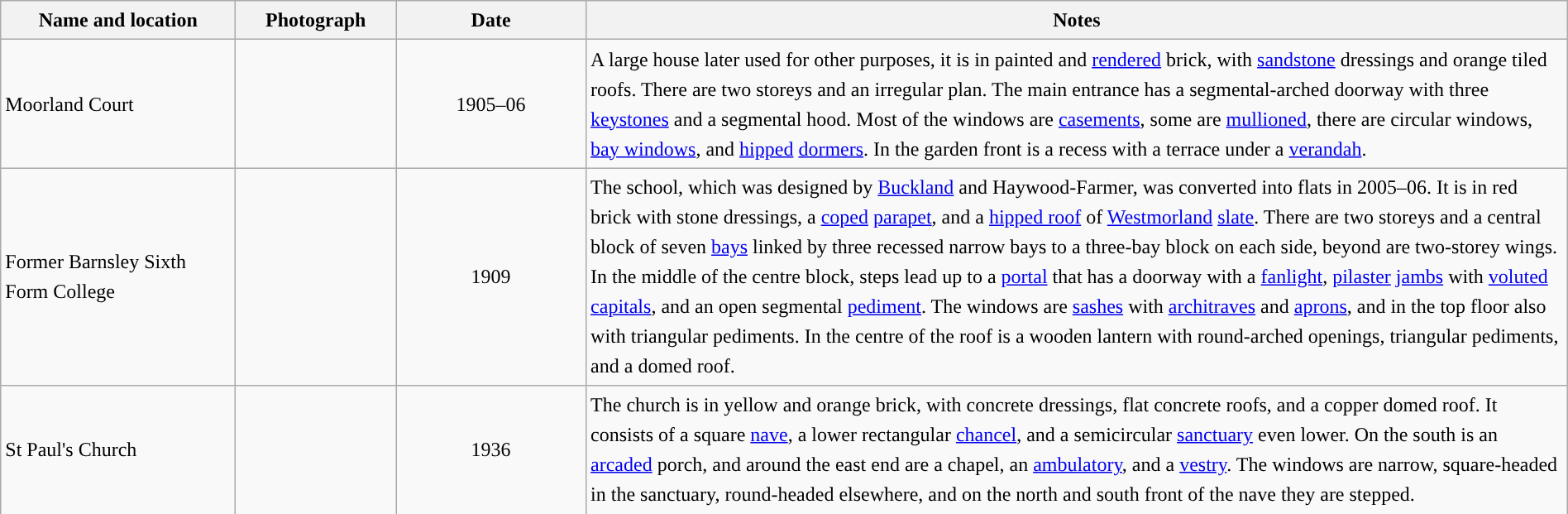<table class="wikitable sortable plainrowheaders" style="width:100%;border:0px;text-align:left;line-height:150%;">
<tr>
<th scope="col"  style="width:150px">Name and location</th>
<th scope="col"  style="width:100px" class="unsortable">Photograph</th>
<th scope="col"  style="width:120px">Date</th>
<th scope="col"  style="width:650px" class="unsortable">Notes</th>
</tr>
<tr>
<td>Moorland Court<br><small></small></td>
<td></td>
<td align="center">1905–06</td>
<td>A large house later used for other purposes, it is in painted and <a href='#'>rendered</a> brick, with <a href='#'>sandstone</a> dressings and orange tiled roofs.  There are two storeys and an irregular plan.  The main entrance has a segmental-arched doorway with three <a href='#'>keystones</a> and a segmental hood.  Most of the windows are <a href='#'>casements</a>, some are <a href='#'>mullioned</a>, there are circular windows, <a href='#'>bay windows</a>, and <a href='#'>hipped</a> <a href='#'>dormers</a>.  In the garden front is a recess with a terrace under a <a href='#'>verandah</a>.</td>
</tr>
<tr>
<td>Former Barnsley Sixth Form College<br><small></small></td>
<td></td>
<td align="center">1909</td>
<td>The school, which was designed by <a href='#'>Buckland</a> and Haywood-Farmer, was converted into flats in 2005–06.  It is in red brick with stone dressings, a <a href='#'>coped</a> <a href='#'>parapet</a>, and a <a href='#'>hipped roof</a> of <a href='#'>Westmorland</a> <a href='#'>slate</a>.  There are two storeys and a central block of seven <a href='#'>bays</a> linked by three recessed narrow bays to a three-bay block on each side, beyond are two-storey wings.  In the middle of the centre block, steps lead up to a <a href='#'>portal</a> that has a doorway with a <a href='#'>fanlight</a>, <a href='#'>pilaster</a> <a href='#'>jambs</a> with <a href='#'>voluted</a> <a href='#'>capitals</a>, and an open segmental <a href='#'>pediment</a>.  The windows are <a href='#'>sashes</a> with <a href='#'>architraves</a> and <a href='#'>aprons</a>, and in the top floor also with triangular pediments.  In the centre of the roof is a wooden lantern with round-arched openings, triangular pediments, and a domed roof.</td>
</tr>
<tr>
<td>St Paul's Church<br><small></small></td>
<td></td>
<td align="center">1936</td>
<td>The church is in yellow and orange brick, with concrete dressings, flat concrete roofs, and a copper domed roof.  It consists of a square <a href='#'>nave</a>, a lower rectangular <a href='#'>chancel</a>, and a semicircular <a href='#'>sanctuary</a> even lower.  On the south is an <a href='#'>arcaded</a> porch, and around the east end are a chapel, an <a href='#'>ambulatory</a>, and a <a href='#'>vestry</a>.  The windows are narrow, square-headed in the sanctuary, round-headed elsewhere, and on the north and south front of the nave they are stepped.</td>
</tr>
<tr>
</tr>
</table>
